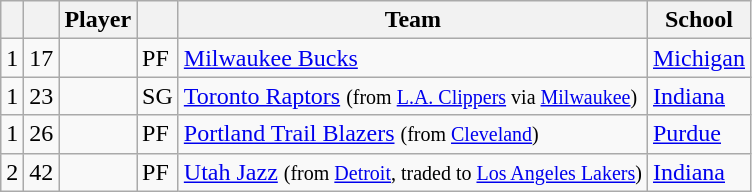<table class="wikitable sortable plainrowheaders" style="text-align:left">
<tr>
<th scope="col"></th>
<th scope="col"></th>
<th scope="col">Player</th>
<th scope="col"></th>
<th scope="col">Team</th>
<th scope="col">School</th>
</tr>
<tr>
<td style="text-align:center;">1</td>
<td style="text-align:center;">17</td>
<td></td>
<td>PF</td>
<td><a href='#'>Milwaukee Bucks</a></td>
<td><a href='#'>Michigan</a> </td>
</tr>
<tr>
<td style="text-align:center;">1</td>
<td style="text-align:center;">23</td>
<td></td>
<td>SG</td>
<td><a href='#'>Toronto Raptors</a> <small>(from <a href='#'>L.A. Clippers</a> via <a href='#'>Milwaukee</a>)</small></td>
<td><a href='#'>Indiana</a> </td>
</tr>
<tr>
<td style="text-align:center;">1</td>
<td style="text-align:center;">26</td>
<td></td>
<td>PF</td>
<td><a href='#'>Portland Trail Blazers</a> <small>(from <a href='#'>Cleveland</a>)</small></td>
<td><a href='#'>Purdue</a> </td>
</tr>
<tr>
<td style="text-align:center;">2</td>
<td style="text-align:center;">42</td>
<td></td>
<td>PF</td>
<td><a href='#'>Utah Jazz</a> <small>(from <a href='#'>Detroit</a>, traded to <a href='#'>Los Angeles Lakers</a>)</small></td>
<td><a href='#'>Indiana</a> </td>
</tr>
</table>
